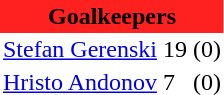<table class="toccolours" border="0" cellpadding="2" cellspacing="0" align="left" style="margin:0.5em;">
<tr>
<th colspan="4" align="center" bgcolor="#FF2020"><span>Goalkeepers</span></th>
</tr>
<tr>
<td> <a href='#'>Stefan Gerenski</a></td>
<td>19</td>
<td>(0)</td>
</tr>
<tr>
<td> <a href='#'>Hristo Andonov</a></td>
<td>7</td>
<td>(0)</td>
</tr>
<tr>
</tr>
</table>
